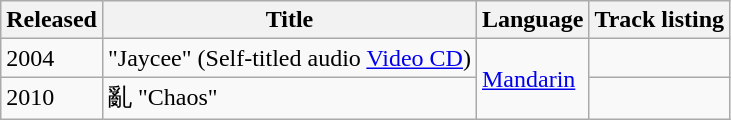<table class="wikitable">
<tr>
<th>Released</th>
<th>Title</th>
<th>Language</th>
<th>Track listing</th>
</tr>
<tr>
<td>2004</td>
<td>"Jaycee" (Self-titled audio <a href='#'>Video CD</a>)</td>
<td rowspan=2><a href='#'>Mandarin</a></td>
<td style="text-align:left; font-size:85%;"><br></td>
</tr>
<tr>
<td>2010</td>
<td>亂 "Chaos"</td>
<td style="text-align:left; font-size:85%;"><br></td>
</tr>
</table>
